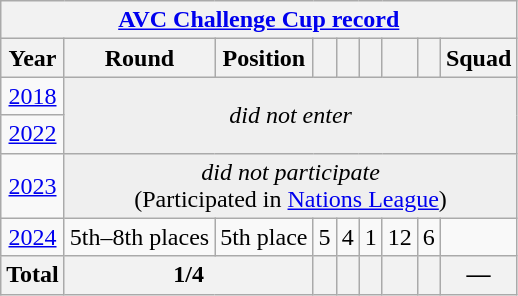<table class="wikitable" style="text-align:center">
<tr>
<th colspan=9><a href='#'>AVC Challenge Cup record</a></th>
</tr>
<tr>
<th>Year</th>
<th>Round</th>
<th>Position</th>
<th></th>
<th></th>
<th></th>
<th></th>
<th></th>
<th>Squad</th>
</tr>
<tr>
<td> <a href='#'>2018</a></td>
<td colspan=8 rowspan=2 bgcolor=#efefef><em>did not enter</em></td>
</tr>
<tr>
<td> <a href='#'>2022</a></td>
</tr>
<tr>
<td> <a href='#'>2023</a></td>
<td colspan=8 bgcolor=#efefef><em>did not participate</em><br>(Participated in <a href='#'>Nations League</a>)</td>
</tr>
<tr>
<td> <a href='#'>2024</a></td>
<td>5th–8th places</td>
<td>5th place</td>
<td>5</td>
<td>4</td>
<td>1</td>
<td>12</td>
<td>6</td>
<td></td>
</tr>
<tr>
<th>Total</th>
<th colspan=2>1/4</th>
<th></th>
<th></th>
<th></th>
<th></th>
<th></th>
<th>—</th>
</tr>
</table>
